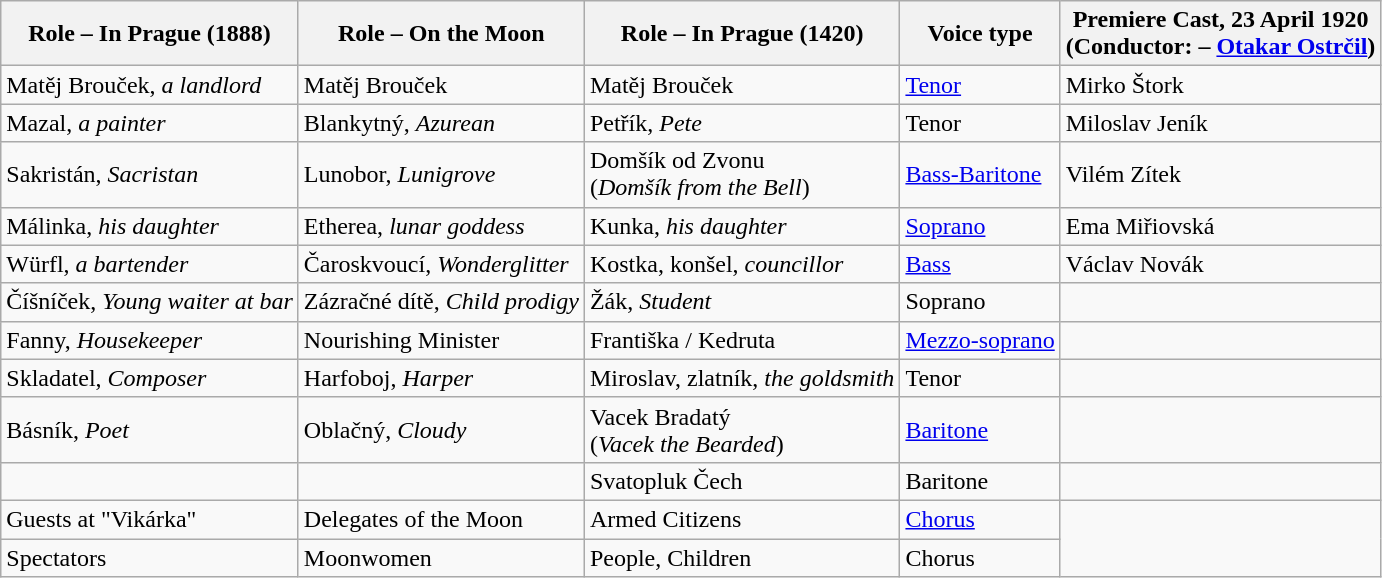<table class="wikitable">
<tr>
<th>Role – In Prague (1888)</th>
<th>Role – On the Moon</th>
<th>Role – In Prague (1420)</th>
<th>Voice type</th>
<th>Premiere Cast, 23 April 1920<br>(Conductor: – <strong><a href='#'>Otakar Ostrčil</a></strong>)</th>
</tr>
<tr>
<td>Matěj Brouček, <em>a landlord</em></td>
<td>Matěj Brouček</td>
<td>Matěj Brouček</td>
<td><a href='#'>Tenor</a></td>
<td>Mirko Štork</td>
</tr>
<tr>
<td>Mazal, <em>a painter</em></td>
<td>Blankytný, <em>Azurean</em></td>
<td>Petřík, <em>Pete</em></td>
<td>Tenor</td>
<td>Miloslav Jeník</td>
</tr>
<tr>
<td>Sakristán, <em>Sacristan</em></td>
<td>Lunobor, <em>Lunigrove</em></td>
<td>Domšík od Zvonu<br> (<em>Domšík from the Bell</em>)</td>
<td><a href='#'>Bass-Baritone</a></td>
<td>Vilém Zítek</td>
</tr>
<tr>
<td>Málinka, <em>his daughter</em></td>
<td>Etherea, <em>lunar goddess</em></td>
<td>Kunka, <em>his daughter</em></td>
<td><a href='#'>Soprano</a></td>
<td>Ema Miřiovská</td>
</tr>
<tr>
<td>Würfl, <em>a bartender</em></td>
<td>Čaroskvoucí, <em>Wonderglitter</em></td>
<td>Kostka, konšel, <em>councillor</em></td>
<td><a href='#'>Bass</a></td>
<td>Václav Novák</td>
</tr>
<tr>
<td>Číšníček, <em>Young waiter at bar</em></td>
<td>Zázračné dítě, <em>Child prodigy</em></td>
<td>Žák, <em>Student</em></td>
<td>Soprano</td>
<td></td>
</tr>
<tr>
<td>Fanny, <em>Housekeeper</em></td>
<td>Nourishing Minister</td>
<td>Františka / Kedruta</td>
<td><a href='#'>Mezzo-soprano</a></td>
<td></td>
</tr>
<tr>
<td>Skladatel, <em>Composer</em></td>
<td>Harfoboj, <em>Harper</em></td>
<td>Miroslav, zlatník, <em>the goldsmith</em></td>
<td>Tenor</td>
<td></td>
</tr>
<tr>
<td>Básník, <em>Poet</em></td>
<td>Oblačný, <em>Cloudy</em></td>
<td>Vacek Bradatý<br> (<em>Vacek the Bearded</em>)</td>
<td><a href='#'>Baritone</a></td>
<td></td>
</tr>
<tr>
<td></td>
<td></td>
<td>Svatopluk Čech</td>
<td>Baritone</td>
<td></td>
</tr>
<tr>
<td>Guests at "Vikárka"</td>
<td>Delegates of the Moon</td>
<td>Armed Citizens</td>
<td><a href='#'>Chorus</a></td>
</tr>
<tr>
<td>Spectators</td>
<td>Moonwomen</td>
<td>People, Children</td>
<td>Chorus</td>
</tr>
</table>
